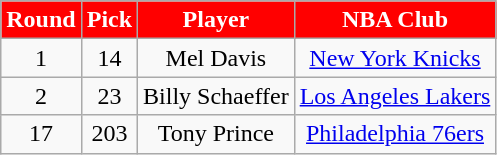<table class="wikitable">
<tr>
<th style="background:red; color:#FFFFFF;">Round</th>
<th style="background:red; color:#FFFFFF;">Pick</th>
<th style="background:red; color:#FFFFFF;">Player</th>
<th style="background:red; color:#FFFFFF;">NBA Club</th>
</tr>
<tr style="text-align:center;">
<td>1</td>
<td>14</td>
<td>Mel Davis</td>
<td><a href='#'>New York Knicks</a></td>
</tr>
<tr style="text-align:center;">
<td>2</td>
<td>23</td>
<td>Billy Schaeffer</td>
<td><a href='#'>Los Angeles Lakers</a></td>
</tr>
<tr style="text-align:center;">
<td>17</td>
<td>203</td>
<td>Tony Prince</td>
<td><a href='#'>Philadelphia 76ers</a></td>
</tr>
</table>
